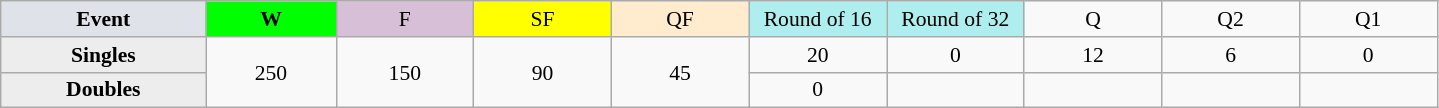<table class=wikitable style=font-size:90%;text-align:center>
<tr>
<td style="width:130px; background:#dfe2e9;"><strong>Event</strong></td>
<td style="width:80px; background:lime;"><strong>W</strong></td>
<td style="width:85px; background:thistle;">F</td>
<td style="width:85px; background:#ff0;">SF</td>
<td style="width:85px; background:#ffebcd;">QF</td>
<td style="width:85px; background:#afeeee;">Round of 16</td>
<td style="width:85px; background:#afeeee;">Round of 32</td>
<td width=85>Q</td>
<td width=85>Q2</td>
<td width=85>Q1</td>
</tr>
<tr>
<th style="background:#ededed;">Singles</th>
<td rowspan=2>250</td>
<td rowspan=2>150</td>
<td rowspan=2>90</td>
<td rowspan=2>45</td>
<td>20</td>
<td>0</td>
<td>12</td>
<td>6</td>
<td>0</td>
</tr>
<tr>
<th style="background:#ededed;">Doubles</th>
<td>0</td>
<td></td>
<td></td>
<td></td>
<td></td>
</tr>
</table>
